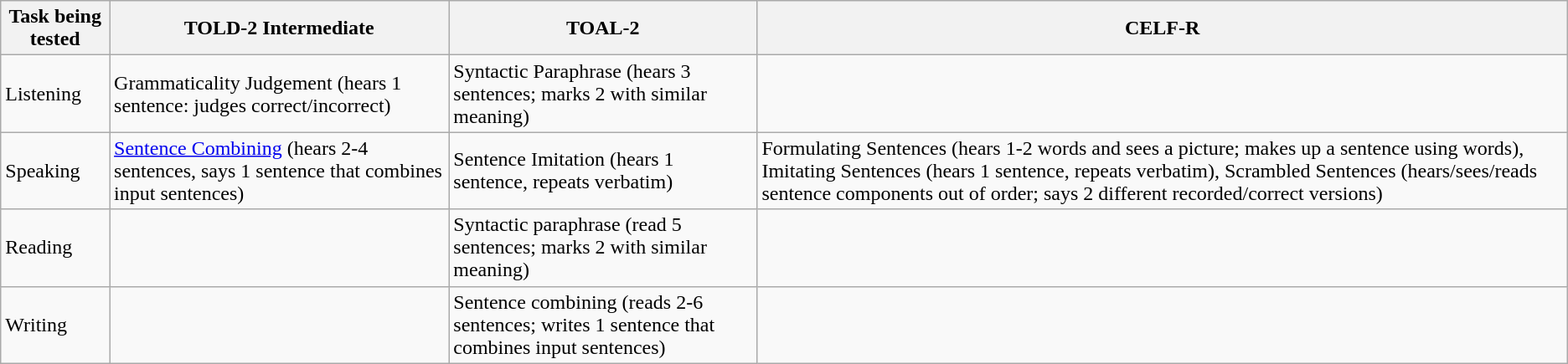<table class="wikitable">
<tr>
<th>Task being tested</th>
<th>TOLD-2 Intermediate</th>
<th>TOAL-2</th>
<th>CELF-R</th>
</tr>
<tr>
<td>Listening</td>
<td>Grammaticality Judgement (hears 1 sentence: judges correct/incorrect)</td>
<td>Syntactic Paraphrase (hears 3 sentences; marks 2 with similar meaning)</td>
<td></td>
</tr>
<tr>
<td>Speaking</td>
<td><a href='#'>Sentence Combining</a> (hears 2-4 sentences, says 1 sentence that combines input sentences)</td>
<td>Sentence Imitation (hears 1 sentence, repeats verbatim)</td>
<td>Formulating Sentences (hears 1-2 words and sees a picture;  makes up a sentence using words), Imitating Sentences (hears 1 sentence, repeats verbatim), Scrambled Sentences (hears/sees/reads sentence components out of order; says 2 different recorded/correct versions)</td>
</tr>
<tr>
<td>Reading</td>
<td></td>
<td>Syntactic paraphrase (read 5 sentences; marks 2 with similar meaning)</td>
<td></td>
</tr>
<tr>
<td>Writing</td>
<td></td>
<td>Sentence combining (reads 2-6 sentences; writes 1 sentence that combines input sentences)</td>
<td></td>
</tr>
</table>
